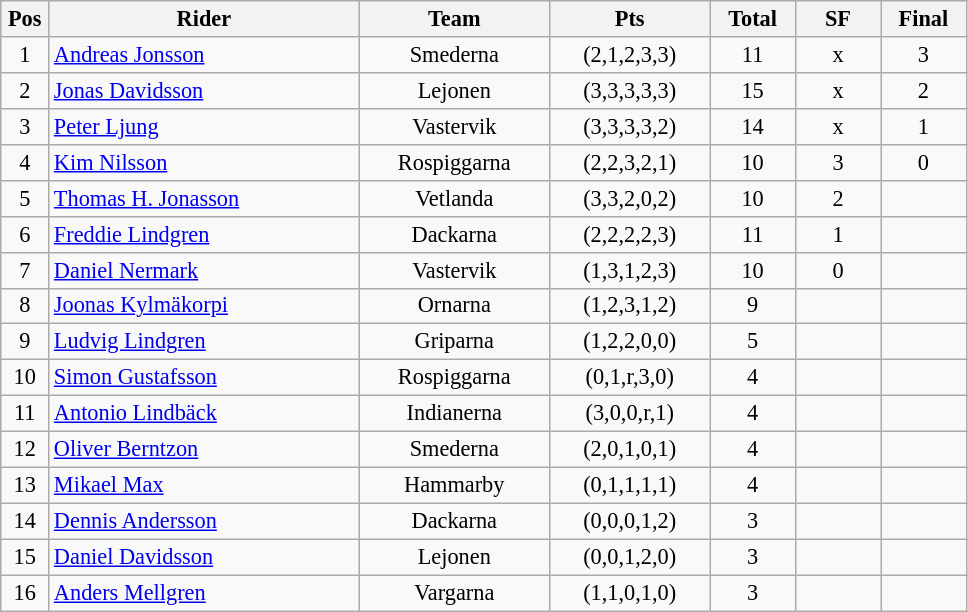<table class=wikitable style="font-size:93%;">
<tr>
<th width=25px>Pos</th>
<th width=200px>Rider</th>
<th width=120px>Team</th>
<th width=100px>Pts</th>
<th width=50px>Total</th>
<th width=50px>SF</th>
<th width=50px>Final</th>
</tr>
<tr align=center>
<td>1</td>
<td align=left><a href='#'>Andreas Jonsson</a></td>
<td>Smederna</td>
<td>(2,1,2,3,3)</td>
<td>11</td>
<td>x</td>
<td>3</td>
</tr>
<tr align=center>
<td>2</td>
<td align=left><a href='#'>Jonas Davidsson</a></td>
<td>Lejonen</td>
<td>(3,3,3,3,3)</td>
<td>15</td>
<td>x</td>
<td>2</td>
</tr>
<tr align=center>
<td>3</td>
<td align=left><a href='#'>Peter Ljung</a></td>
<td>Vastervik</td>
<td>(3,3,3,3,2)</td>
<td>14</td>
<td>x</td>
<td>1</td>
</tr>
<tr align=center>
<td>4</td>
<td align=left><a href='#'>Kim Nilsson</a></td>
<td>Rospiggarna</td>
<td>(2,2,3,2,1)</td>
<td>10</td>
<td>3</td>
<td>0</td>
</tr>
<tr align=center>
<td>5</td>
<td align=left><a href='#'>Thomas H. Jonasson</a></td>
<td>Vetlanda</td>
<td>(3,3,2,0,2)</td>
<td>10</td>
<td>2</td>
<td></td>
</tr>
<tr align=center>
<td>6</td>
<td align=left><a href='#'>Freddie Lindgren</a></td>
<td>Dackarna</td>
<td>(2,2,2,2,3)</td>
<td>11</td>
<td>1</td>
<td></td>
</tr>
<tr align=center>
<td>7</td>
<td align=left><a href='#'>Daniel Nermark</a></td>
<td>Vastervik</td>
<td>(1,3,1,2,3)</td>
<td>10</td>
<td>0</td>
<td></td>
</tr>
<tr align=center>
<td>8</td>
<td align=left><a href='#'>Joonas Kylmäkorpi</a></td>
<td>Ornarna</td>
<td>(1,2,3,1,2)</td>
<td>9</td>
<td></td>
<td></td>
</tr>
<tr align=center>
<td>9</td>
<td align=left><a href='#'>Ludvig Lindgren</a></td>
<td>Griparna</td>
<td>(1,2,2,0,0)</td>
<td>5</td>
<td></td>
<td></td>
</tr>
<tr align=center>
<td>10</td>
<td align=left><a href='#'>Simon Gustafsson</a></td>
<td>Rospiggarna</td>
<td>(0,1,r,3,0)</td>
<td>4</td>
<td></td>
<td></td>
</tr>
<tr align=center>
<td>11</td>
<td align=left><a href='#'>Antonio Lindbäck</a></td>
<td>Indianerna</td>
<td>(3,0,0,r,1)</td>
<td>4</td>
<td></td>
<td></td>
</tr>
<tr align=center>
<td>12</td>
<td align=left><a href='#'>Oliver Berntzon</a></td>
<td>Smederna</td>
<td>(2,0,1,0,1)</td>
<td>4</td>
<td></td>
<td></td>
</tr>
<tr align=center>
<td>13</td>
<td align=left><a href='#'>Mikael Max</a></td>
<td>Hammarby</td>
<td>(0,1,1,1,1)</td>
<td>4</td>
<td></td>
<td></td>
</tr>
<tr align=center>
<td>14</td>
<td align=left><a href='#'>Dennis Andersson</a></td>
<td>Dackarna</td>
<td>(0,0,0,1,2)</td>
<td>3</td>
<td></td>
<td></td>
</tr>
<tr align=center>
<td>15</td>
<td align=left><a href='#'>Daniel Davidsson</a></td>
<td>Lejonen</td>
<td>(0,0,1,2,0)</td>
<td>3</td>
<td></td>
<td></td>
</tr>
<tr align=center>
<td>16</td>
<td align=left><a href='#'>Anders Mellgren</a></td>
<td>Vargarna</td>
<td>(1,1,0,1,0)</td>
<td>3</td>
<td></td>
<td></td>
</tr>
</table>
